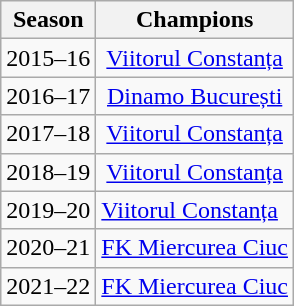<table class="wikitable">
<tr>
<th>Season</th>
<th>Champions</th>
</tr>
<tr>
<td>2015–16</td>
<td style="text-align:center;"><a href='#'>Viitorul Constanța</a></td>
</tr>
<tr>
<td>2016–17</td>
<td style="text-align:center;"><a href='#'>Dinamo București</a></td>
</tr>
<tr>
<td>2017–18</td>
<td style="text-align:center;"><a href='#'>Viitorul Constanța</a></td>
</tr>
<tr>
<td>2018–19</td>
<td style="text-align:center;"><a href='#'>Viitorul Constanța</a></td>
</tr>
<tr>
<td>2019–20</td>
<td><a href='#'>Viitorul Constanța</a></td>
</tr>
<tr>
<td>2020–21</td>
<td><a href='#'>FK Miercurea Ciuc</a></td>
</tr>
<tr>
<td>2021–22</td>
<td><a href='#'>FK Miercurea Ciuc</a></td>
</tr>
</table>
